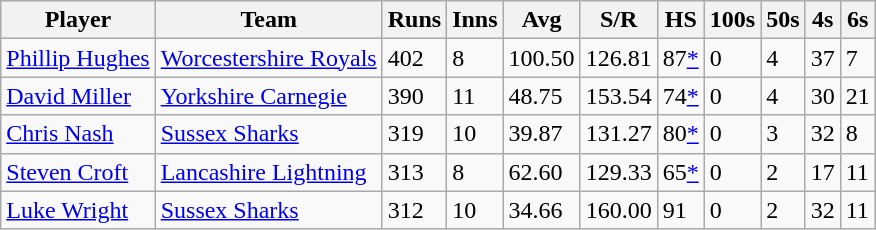<table class="wikitable">
<tr>
<th>Player</th>
<th>Team</th>
<th>Runs</th>
<th>Inns</th>
<th>Avg</th>
<th>S/R</th>
<th>HS</th>
<th>100s</th>
<th>50s</th>
<th>4s</th>
<th>6s</th>
</tr>
<tr>
<td><a href='#'>Phillip Hughes</a></td>
<td><a href='#'>Worcestershire Royals</a></td>
<td>402</td>
<td>8</td>
<td>100.50</td>
<td>126.81</td>
<td>87<a href='#'>*</a></td>
<td>0</td>
<td>4</td>
<td>37</td>
<td>7</td>
</tr>
<tr>
<td><a href='#'>David Miller</a></td>
<td><a href='#'>Yorkshire Carnegie</a></td>
<td>390</td>
<td>11</td>
<td>48.75</td>
<td>153.54</td>
<td>74<a href='#'>*</a></td>
<td>0</td>
<td>4</td>
<td>30</td>
<td>21</td>
</tr>
<tr>
<td><a href='#'>Chris Nash</a></td>
<td><a href='#'>Sussex Sharks</a></td>
<td>319</td>
<td>10</td>
<td>39.87</td>
<td>131.27</td>
<td>80<a href='#'>*</a></td>
<td>0</td>
<td>3</td>
<td>32</td>
<td>8</td>
</tr>
<tr>
<td><a href='#'>Steven Croft</a></td>
<td><a href='#'>Lancashire Lightning</a></td>
<td>313</td>
<td>8</td>
<td>62.60</td>
<td>129.33</td>
<td>65<a href='#'>*</a></td>
<td>0</td>
<td>2</td>
<td>17</td>
<td>11</td>
</tr>
<tr>
<td><a href='#'>Luke Wright</a></td>
<td><a href='#'>Sussex Sharks</a></td>
<td>312</td>
<td>10</td>
<td>34.66</td>
<td>160.00</td>
<td>91</td>
<td>0</td>
<td>2</td>
<td>32</td>
<td>11</td>
</tr>
</table>
